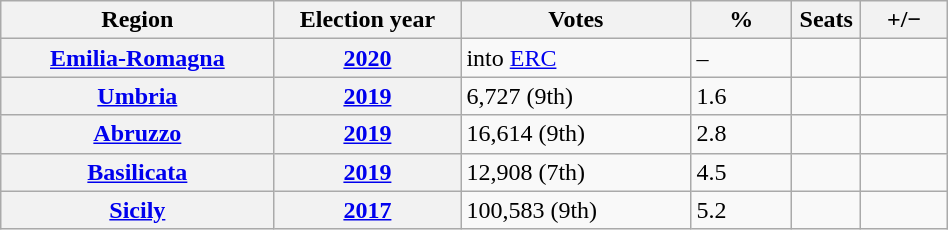<table class=wikitable style="width:50%; border:1px #AAAAFF solid">
<tr>
<th width=19%>Region</th>
<th width=13%>Election year</th>
<th width=16%>Votes</th>
<th width=7%>%</th>
<th width=1%>Seats</th>
<th width=6%>+/−</th>
</tr>
<tr>
<th><a href='#'>Emilia-Romagna</a></th>
<th><a href='#'>2020</a></th>
<td>into <a href='#'>ERC</a></td>
<td>–</td>
<td></td>
<td></td>
</tr>
<tr>
<th><a href='#'>Umbria</a></th>
<th><a href='#'>2019</a></th>
<td>6,727 (9th)</td>
<td>1.6</td>
<td></td>
<td></td>
</tr>
<tr>
<th><a href='#'>Abruzzo</a></th>
<th><a href='#'>2019</a></th>
<td>16,614 (9th)</td>
<td>2.8</td>
<td></td>
<td></td>
</tr>
<tr>
<th><a href='#'>Basilicata</a></th>
<th><a href='#'>2019</a></th>
<td>12,908 (7th)</td>
<td>4.5</td>
<td></td>
<td></td>
</tr>
<tr>
<th><a href='#'>Sicily</a></th>
<th><a href='#'>2017</a></th>
<td>100,583 (9th)</td>
<td>5.2</td>
<td></td>
<td></td>
</tr>
</table>
